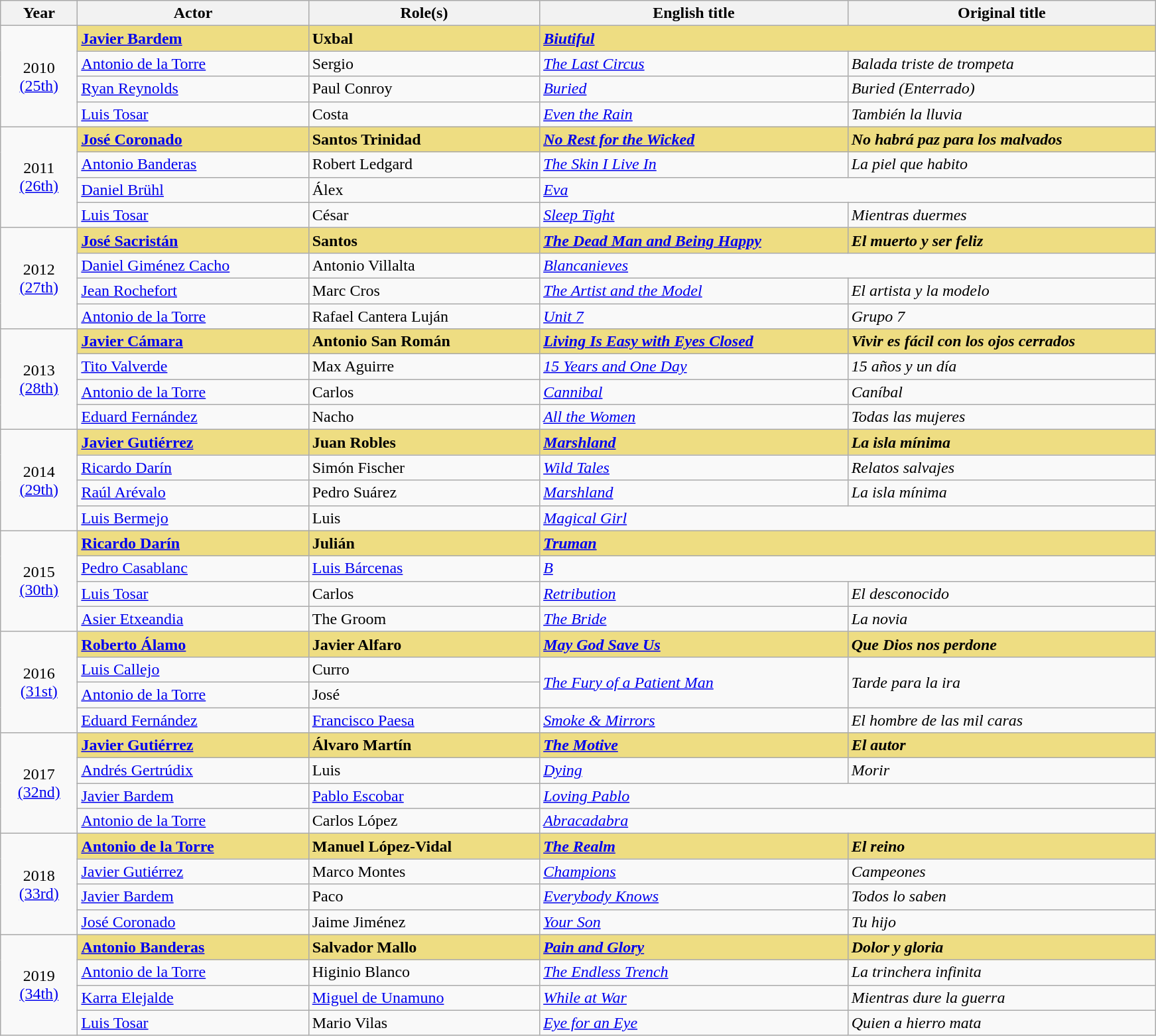<table class="wikitable sortable" style="text-align:left;">
<tr>
<th scope="col" style="width:5%;">Year</th>
<th scope="col" style="width:15%;">Actor</th>
<th scope="col" style="width:15%;">Role(s)</th>
<th scope="col" style="width:20%;">English title</th>
<th scope="col" style="width:20%;">Original title</th>
</tr>
<tr>
<td rowspan="4" style="text-align:center;">2010<br><a href='#'>(25th)</a></td>
<td style="background:#eedd82;"><strong><a href='#'>Javier Bardem</a></strong></td>
<td style="background:#eedd82;"><strong>Uxbal</strong></td>
<td colspan="2" style="background:#eedd82;"><strong><em><a href='#'>Biutiful</a></em></strong></td>
</tr>
<tr>
<td><a href='#'>Antonio de la Torre</a></td>
<td>Sergio</td>
<td><em><a href='#'>The Last Circus</a></em></td>
<td><em>Balada triste de trompeta</em></td>
</tr>
<tr>
<td><a href='#'>Ryan Reynolds</a></td>
<td>Paul Conroy</td>
<td><em><a href='#'>Buried</a></em></td>
<td><em>Buried (Enterrado)</em></td>
</tr>
<tr>
<td><a href='#'>Luis Tosar</a></td>
<td>Costa</td>
<td><em><a href='#'>Even the Rain</a></em></td>
<td><em>También la lluvia</em></td>
</tr>
<tr>
<td rowspan="4" style="text-align:center;">2011<br><a href='#'>(26th)</a></td>
<td style="background:#eedd82;"><strong><a href='#'>José Coronado</a></strong></td>
<td style="background:#eedd82;"><strong>Santos Trinidad</strong></td>
<td style="background:#eedd82;"><strong><em><a href='#'>No Rest for the Wicked</a></em></strong></td>
<td style="background:#eedd82;"><strong><em>No habrá paz para los malvados</em></strong></td>
</tr>
<tr>
<td><a href='#'>Antonio Banderas</a></td>
<td>Robert Ledgard</td>
<td><em><a href='#'>The Skin I Live In</a></em></td>
<td><em>La piel que habito</em></td>
</tr>
<tr>
<td><a href='#'>Daniel Brühl</a></td>
<td>Álex</td>
<td colspan="2"><em><a href='#'>Eva</a></em></td>
</tr>
<tr>
<td><a href='#'>Luis Tosar</a></td>
<td>César</td>
<td><em><a href='#'>Sleep Tight</a></em></td>
<td><em>Mientras duermes</em></td>
</tr>
<tr>
<td rowspan="4" style="text-align:center;">2012<br><a href='#'>(27th)</a></td>
<td style="background:#eedd82;"><strong><a href='#'>José Sacristán</a></strong></td>
<td style="background:#eedd82;"><strong>Santos</strong></td>
<td style="background:#eedd82;"><strong><em><a href='#'>The Dead Man and Being Happy</a></em></strong></td>
<td style="background:#eedd82;"><strong><em>El muerto y ser feliz</em></strong></td>
</tr>
<tr>
<td><a href='#'>Daniel Giménez Cacho</a></td>
<td>Antonio Villalta</td>
<td colspan="2"><em><a href='#'>Blancanieves</a></em></td>
</tr>
<tr>
<td><a href='#'>Jean Rochefort</a></td>
<td>Marc Cros</td>
<td><em><a href='#'>The Artist and the Model</a></em></td>
<td><em>El artista y la modelo</em></td>
</tr>
<tr>
<td><a href='#'>Antonio de la Torre</a></td>
<td>Rafael Cantera Luján</td>
<td><em><a href='#'>Unit 7</a></em></td>
<td><em>Grupo 7</em></td>
</tr>
<tr>
<td rowspan="4" style="text-align:center;">2013<br><a href='#'>(28th)</a></td>
<td style="background:#eedd82;"><strong><a href='#'>Javier Cámara</a></strong></td>
<td style="background:#eedd82;"><strong>Antonio San Román</strong></td>
<td style="background:#eedd82;"><strong><em><a href='#'>Living Is Easy with Eyes Closed</a></em></strong></td>
<td style="background:#eedd82;"><strong><em>Vivir es fácil con los ojos cerrados</em></strong></td>
</tr>
<tr>
<td><a href='#'>Tito Valverde</a></td>
<td>Max Aguirre</td>
<td><em><a href='#'>15 Years and One Day</a></em></td>
<td><em>15 años y un día</em></td>
</tr>
<tr>
<td><a href='#'>Antonio de la Torre</a></td>
<td>Carlos</td>
<td><em><a href='#'>Cannibal</a></em></td>
<td><em>Caníbal</em></td>
</tr>
<tr>
<td><a href='#'>Eduard Fernández</a></td>
<td>Nacho</td>
<td><em><a href='#'>All the Women</a></em></td>
<td><em>Todas las mujeres</em></td>
</tr>
<tr>
<td rowspan="4" style="text-align:center;">2014<br><a href='#'>(29th)</a><br></td>
<td style="background:#eedd82;"><strong><a href='#'>Javier Gutiérrez</a></strong></td>
<td style="background:#eedd82;"><strong>Juan Robles</strong></td>
<td style="background:#eedd82;"><strong><em><a href='#'>Marshland</a></em></strong></td>
<td style="background:#eedd82;"><strong><em>La isla mínima</em></strong></td>
</tr>
<tr>
<td><a href='#'>Ricardo Darín</a></td>
<td>Simón Fischer</td>
<td><em><a href='#'>Wild Tales</a></em></td>
<td><em>Relatos salvajes</em></td>
</tr>
<tr>
<td><a href='#'>Raúl Arévalo</a></td>
<td>Pedro Suárez</td>
<td><em><a href='#'>Marshland</a></em></td>
<td><em>La isla mínima</em></td>
</tr>
<tr>
<td><a href='#'>Luis Bermejo</a></td>
<td>Luis</td>
<td colspan=2><em><a href='#'>Magical Girl</a></em></td>
</tr>
<tr>
<td rowspan="4" style="text-align:center;">2015<br><a href='#'>(30th)</a></td>
<td style="background:#eedd82;"><strong><a href='#'>Ricardo Darín</a></strong></td>
<td style="background:#eedd82;"><strong>Julián</strong></td>
<td style="background:#eedd82;" colspan=2><strong><em><a href='#'>Truman</a></em></strong></td>
</tr>
<tr>
<td><a href='#'>Pedro Casablanc</a></td>
<td><a href='#'>Luis Bárcenas</a></td>
<td colspan=2><em><a href='#'>B</a></em></td>
</tr>
<tr>
<td><a href='#'>Luis Tosar</a></td>
<td>Carlos</td>
<td><em><a href='#'>Retribution</a></em></td>
<td><em>El desconocido</em></td>
</tr>
<tr>
<td><a href='#'>Asier Etxeandia</a></td>
<td>The Groom</td>
<td><em><a href='#'>The Bride</a></em></td>
<td><em>La novia</em></td>
</tr>
<tr>
<td rowspan="4" style="text-align:center;">2016<br><a href='#'>(31st)</a></td>
<td style="background:#eedd82;"><strong><a href='#'>Roberto Álamo</a></strong></td>
<td style="background:#eedd82;"><strong>Javier Alfaro</strong></td>
<td style="background:#eedd82;"><strong><em><a href='#'>May God Save Us</a></em></strong></td>
<td style="background:#eedd82;"><strong><em>Que Dios nos perdone</em></strong></td>
</tr>
<tr>
<td><a href='#'>Luis Callejo</a></td>
<td>Curro</td>
<td rowspan="2"><em><a href='#'>The Fury of a Patient Man</a></em></td>
<td rowspan="2"><em>Tarde para la ira</em></td>
</tr>
<tr>
<td><a href='#'>Antonio de la Torre</a></td>
<td>José</td>
</tr>
<tr>
<td><a href='#'>Eduard Fernández</a></td>
<td><a href='#'>Francisco Paesa</a></td>
<td><em><a href='#'>Smoke & Mirrors</a></em></td>
<td><em>El hombre de las mil caras</em></td>
</tr>
<tr>
<td rowspan="4" style="text-align:center;">2017<br><a href='#'>(32nd)</a><br></td>
<td style="background:#eedd82;"><strong><a href='#'>Javier Gutiérrez</a></strong></td>
<td style="background:#eedd82;"><strong>Álvaro Martín</strong></td>
<td style="background:#eedd82;"><strong><em><a href='#'>The Motive</a></em></strong></td>
<td style="background:#eedd82;"><strong><em>El autor</em></strong></td>
</tr>
<tr>
<td><a href='#'>Andrés Gertrúdix</a></td>
<td>Luis</td>
<td><em><a href='#'>Dying</a></em></td>
<td><em>Morir</em></td>
</tr>
<tr>
<td><a href='#'>Javier Bardem</a></td>
<td><a href='#'>Pablo Escobar</a></td>
<td colspan=2><em><a href='#'>Loving Pablo</a></em></td>
</tr>
<tr>
<td><a href='#'>Antonio de la Torre</a></td>
<td>Carlos López</td>
<td colspan=2><em><a href='#'>Abracadabra</a></em></td>
</tr>
<tr>
<td rowspan="4" style="text-align:center;">2018<br><a href='#'>(33rd)</a><br></td>
<td style="background:#eedd82;"><strong><a href='#'>Antonio de la Torre</a></strong></td>
<td style="background:#eedd82;"><strong>Manuel López-Vidal</strong></td>
<td style="background:#eedd82;"><strong><em><a href='#'>The Realm</a></em></strong></td>
<td style="background:#eedd82;"><strong><em>El reino</em></strong></td>
</tr>
<tr>
<td><a href='#'>Javier Gutiérrez</a></td>
<td>Marco Montes</td>
<td><em><a href='#'>Champions</a></em></td>
<td><em>Campeones</em></td>
</tr>
<tr>
<td><a href='#'>Javier Bardem</a></td>
<td>Paco</td>
<td><em><a href='#'>Everybody Knows</a></em></td>
<td><em>Todos lo saben</em></td>
</tr>
<tr>
<td><a href='#'>José Coronado</a></td>
<td>Jaime Jiménez</td>
<td><em><a href='#'>Your Son</a></em></td>
<td><em>Tu hijo</em></td>
</tr>
<tr>
<td rowspan="4" style="text-align:center;">2019<br><a href='#'>(34th)</a><br></td>
<td style="background:#eedd82;"><strong><a href='#'>Antonio Banderas</a></strong></td>
<td style="background:#eedd82;"><strong>Salvador Mallo</strong></td>
<td style="background:#eedd82;"><strong><em><a href='#'>Pain and Glory</a></em></strong></td>
<td style="background:#eedd82;"><strong><em>Dolor y gloria</em></strong></td>
</tr>
<tr>
<td><a href='#'>Antonio de la Torre</a></td>
<td>Higinio Blanco</td>
<td><em><a href='#'>The Endless Trench</a></em></td>
<td><em>La trinchera infinita</em></td>
</tr>
<tr>
<td><a href='#'>Karra Elejalde</a></td>
<td><a href='#'>Miguel de Unamuno</a></td>
<td><em><a href='#'>While at War</a></em></td>
<td><em>Mientras dure la guerra</em></td>
</tr>
<tr>
<td><a href='#'>Luis Tosar</a></td>
<td>Mario Vilas</td>
<td><em><a href='#'>Eye for an Eye</a></em></td>
<td><em>Quien a hierro mata</em></td>
</tr>
</table>
